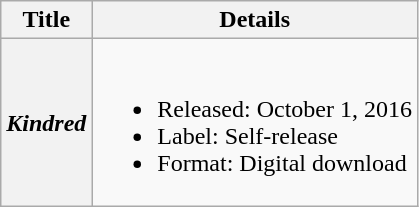<table class="wikitable plainrowheaders">
<tr>
<th scope="col">Title</th>
<th scope="col">Details</th>
</tr>
<tr>
<th scope="row"><em>Kindred</em></th>
<td><br><ul><li>Released: October 1, 2016</li><li>Label: Self-release</li><li>Format: Digital download</li></ul></td>
</tr>
</table>
